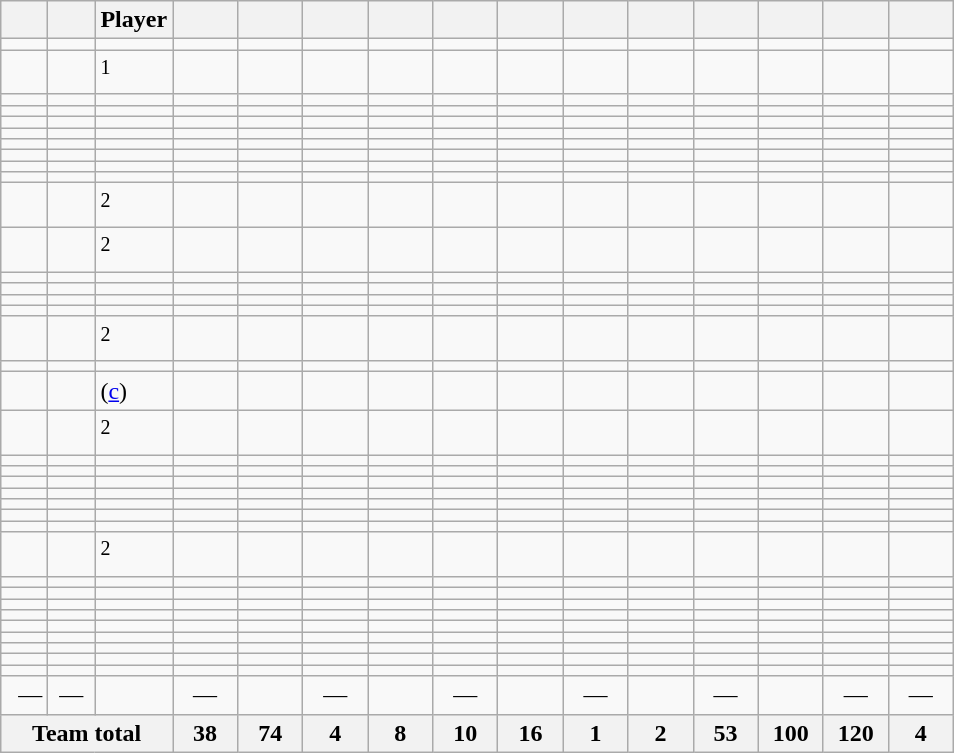<table class="wikitable sortable" style="text-align:center">
<tr>
<th width="24"></th>
<th width="24"></th>
<th>Player</th>
<th width="36"></th>
<th width="36"></th>
<th width="36"></th>
<th width="36"></th>
<th width="36"></th>
<th width="36"></th>
<th width="36"></th>
<th width="36"></th>
<th width="36"></th>
<th width="36"></th>
<th width="36"></th>
<th width="36"></th>
</tr>
<tr>
<td align="right"></td>
<td></td>
<td align="left"> </td>
<td></td>
<td></td>
<td></td>
<td></td>
<td></td>
<td></td>
<td></td>
<td></td>
<td></td>
<td></td>
<td></td>
<td></td>
</tr>
<tr>
<td align="right"></td>
<td></td>
<td align="left"> <sup>1</sup></td>
<td></td>
<td></td>
<td></td>
<td></td>
<td></td>
<td></td>
<td></td>
<td></td>
<td></td>
<td></td>
<td></td>
<td></td>
</tr>
<tr>
<td align="right"></td>
<td></td>
<td align="left"> </td>
<td></td>
<td></td>
<td></td>
<td></td>
<td></td>
<td></td>
<td></td>
<td></td>
<td></td>
<td></td>
<td></td>
<td></td>
</tr>
<tr>
<td align="right"></td>
<td></td>
<td align="left"> </td>
<td></td>
<td></td>
<td></td>
<td></td>
<td></td>
<td></td>
<td></td>
<td></td>
<td></td>
<td></td>
<td></td>
<td></td>
</tr>
<tr>
<td align="right"></td>
<td></td>
<td align="left"> </td>
<td></td>
<td></td>
<td></td>
<td></td>
<td></td>
<td></td>
<td></td>
<td></td>
<td></td>
<td></td>
<td></td>
<td></td>
</tr>
<tr>
<td align="right"></td>
<td></td>
<td align="left"> </td>
<td></td>
<td></td>
<td></td>
<td></td>
<td></td>
<td></td>
<td></td>
<td></td>
<td></td>
<td></td>
<td></td>
<td></td>
</tr>
<tr>
<td align="right"></td>
<td></td>
<td align="left"> </td>
<td></td>
<td></td>
<td></td>
<td></td>
<td></td>
<td></td>
<td></td>
<td></td>
<td></td>
<td></td>
<td></td>
<td></td>
</tr>
<tr>
<td align="right"></td>
<td></td>
<td align="left"> </td>
<td></td>
<td></td>
<td></td>
<td></td>
<td></td>
<td></td>
<td></td>
<td></td>
<td></td>
<td></td>
<td></td>
<td></td>
</tr>
<tr>
<td align="right"></td>
<td></td>
<td align="left"> </td>
<td></td>
<td></td>
<td></td>
<td></td>
<td></td>
<td></td>
<td></td>
<td></td>
<td></td>
<td></td>
<td></td>
<td></td>
</tr>
<tr>
<td align="right"></td>
<td></td>
<td align="left"> </td>
<td></td>
<td></td>
<td></td>
<td></td>
<td></td>
<td></td>
<td></td>
<td></td>
<td></td>
<td></td>
<td></td>
<td></td>
</tr>
<tr>
<td align="right"></td>
<td></td>
<td align="left"> <sup>2</sup></td>
<td></td>
<td></td>
<td></td>
<td></td>
<td></td>
<td></td>
<td></td>
<td></td>
<td></td>
<td></td>
<td></td>
<td></td>
</tr>
<tr>
<td align="right"></td>
<td></td>
<td align="left"> <sup>2</sup></td>
<td></td>
<td></td>
<td></td>
<td></td>
<td></td>
<td></td>
<td></td>
<td></td>
<td></td>
<td></td>
<td></td>
<td></td>
</tr>
<tr>
<td align="right"></td>
<td></td>
<td align="left"> </td>
<td></td>
<td></td>
<td></td>
<td></td>
<td></td>
<td></td>
<td></td>
<td></td>
<td></td>
<td></td>
<td></td>
<td></td>
</tr>
<tr>
<td align="right"></td>
<td></td>
<td align="left"> </td>
<td></td>
<td></td>
<td></td>
<td></td>
<td></td>
<td></td>
<td></td>
<td></td>
<td></td>
<td></td>
<td></td>
<td></td>
</tr>
<tr>
<td align="right"></td>
<td></td>
<td align="left"> </td>
<td></td>
<td></td>
<td></td>
<td></td>
<td></td>
<td></td>
<td></td>
<td></td>
<td></td>
<td></td>
<td></td>
<td></td>
</tr>
<tr>
<td align="right"></td>
<td></td>
<td align="left"> </td>
<td></td>
<td></td>
<td></td>
<td></td>
<td></td>
<td></td>
<td></td>
<td></td>
<td></td>
<td></td>
<td></td>
<td></td>
</tr>
<tr>
<td align="right"></td>
<td></td>
<td align="left"> <sup>2</sup></td>
<td></td>
<td></td>
<td></td>
<td></td>
<td></td>
<td></td>
<td></td>
<td></td>
<td></td>
<td></td>
<td></td>
<td></td>
</tr>
<tr>
<td align="right"></td>
<td></td>
<td align="left"> </td>
<td></td>
<td></td>
<td></td>
<td></td>
<td></td>
<td></td>
<td></td>
<td></td>
<td></td>
<td></td>
<td></td>
<td></td>
</tr>
<tr>
<td align="right"></td>
<td></td>
<td align="left">  (<a href='#'>c</a>)</td>
<td></td>
<td></td>
<td></td>
<td></td>
<td></td>
<td></td>
<td></td>
<td></td>
<td></td>
<td></td>
<td></td>
<td></td>
</tr>
<tr>
<td align="right"></td>
<td></td>
<td align="left"> <sup>2</sup></td>
<td></td>
<td></td>
<td></td>
<td></td>
<td></td>
<td></td>
<td></td>
<td></td>
<td></td>
<td></td>
<td></td>
<td></td>
</tr>
<tr>
<td align="right"></td>
<td></td>
<td align="left"> </td>
<td></td>
<td></td>
<td></td>
<td></td>
<td></td>
<td></td>
<td></td>
<td></td>
<td></td>
<td></td>
<td></td>
<td></td>
</tr>
<tr>
<td align="right"></td>
<td></td>
<td align="left"> </td>
<td></td>
<td></td>
<td></td>
<td></td>
<td></td>
<td></td>
<td></td>
<td></td>
<td></td>
<td></td>
<td></td>
<td></td>
</tr>
<tr>
<td align="right"></td>
<td></td>
<td align="left"> </td>
<td></td>
<td></td>
<td></td>
<td></td>
<td></td>
<td></td>
<td></td>
<td></td>
<td></td>
<td></td>
<td></td>
<td></td>
</tr>
<tr>
<td align="right"></td>
<td></td>
<td align="left"> </td>
<td></td>
<td></td>
<td></td>
<td></td>
<td></td>
<td></td>
<td></td>
<td></td>
<td></td>
<td></td>
<td></td>
<td></td>
</tr>
<tr>
<td align="right"></td>
<td></td>
<td align="left"> </td>
<td></td>
<td></td>
<td></td>
<td></td>
<td></td>
<td></td>
<td></td>
<td></td>
<td></td>
<td></td>
<td></td>
<td></td>
</tr>
<tr>
<td align="right"></td>
<td></td>
<td align="left"> </td>
<td></td>
<td></td>
<td></td>
<td></td>
<td></td>
<td></td>
<td></td>
<td></td>
<td></td>
<td></td>
<td></td>
<td></td>
</tr>
<tr>
<td align="right"></td>
<td></td>
<td align="left"> </td>
<td></td>
<td></td>
<td></td>
<td></td>
<td></td>
<td></td>
<td></td>
<td></td>
<td></td>
<td></td>
<td></td>
<td></td>
</tr>
<tr>
<td align="right"></td>
<td></td>
<td align="left"> <sup>2</sup></td>
<td></td>
<td></td>
<td></td>
<td></td>
<td></td>
<td></td>
<td></td>
<td></td>
<td></td>
<td></td>
<td></td>
<td></td>
</tr>
<tr>
<td align="right"></td>
<td></td>
<td align="left"> </td>
<td></td>
<td></td>
<td></td>
<td></td>
<td></td>
<td></td>
<td></td>
<td></td>
<td></td>
<td></td>
<td></td>
<td></td>
</tr>
<tr>
<td align="right"></td>
<td></td>
<td align="left"> </td>
<td></td>
<td></td>
<td></td>
<td></td>
<td></td>
<td></td>
<td></td>
<td></td>
<td></td>
<td></td>
<td></td>
<td></td>
</tr>
<tr>
<td align="right"></td>
<td></td>
<td align="left"> </td>
<td></td>
<td></td>
<td></td>
<td></td>
<td></td>
<td></td>
<td></td>
<td></td>
<td></td>
<td></td>
<td></td>
<td></td>
</tr>
<tr>
<td align="right"></td>
<td></td>
<td align="left"> </td>
<td></td>
<td></td>
<td></td>
<td></td>
<td></td>
<td></td>
<td></td>
<td></td>
<td></td>
<td></td>
<td></td>
<td></td>
</tr>
<tr>
<td align="right"></td>
<td></td>
<td align="left"> </td>
<td></td>
<td></td>
<td></td>
<td></td>
<td></td>
<td></td>
<td></td>
<td></td>
<td></td>
<td></td>
<td></td>
<td></td>
</tr>
<tr>
<td align="right"></td>
<td></td>
<td align="left"> </td>
<td></td>
<td></td>
<td></td>
<td></td>
<td></td>
<td></td>
<td></td>
<td></td>
<td></td>
<td></td>
<td></td>
<td></td>
</tr>
<tr>
<td align="right"></td>
<td></td>
<td align="left"> </td>
<td></td>
<td></td>
<td></td>
<td></td>
<td></td>
<td></td>
<td></td>
<td></td>
<td></td>
<td></td>
<td></td>
<td></td>
</tr>
<tr>
<td align="right"></td>
<td></td>
<td align="left"> </td>
<td></td>
<td></td>
<td></td>
<td></td>
<td></td>
<td></td>
<td></td>
<td></td>
<td></td>
<td></td>
<td></td>
<td></td>
</tr>
<tr>
<td align="right"></td>
<td></td>
<td align="left"> </td>
<td></td>
<td></td>
<td></td>
<td></td>
<td></td>
<td></td>
<td></td>
<td></td>
<td></td>
<td></td>
<td></td>
<td></td>
</tr>
<tr>
<td align="right">—</td>
<td>—</td>
<td align="left"></td>
<td>—</td>
<td></td>
<td>—</td>
<td></td>
<td>—</td>
<td></td>
<td>—</td>
<td></td>
<td>—</td>
<td></td>
<td>—</td>
<td>—</td>
</tr>
<tr class="sortbottom">
<th colspan="3">Team total</th>
<th>38</th>
<th>74</th>
<th>4</th>
<th>8</th>
<th>10</th>
<th>16</th>
<th>1</th>
<th>2</th>
<th>53</th>
<th>100</th>
<th>120</th>
<th>4</th>
</tr>
</table>
